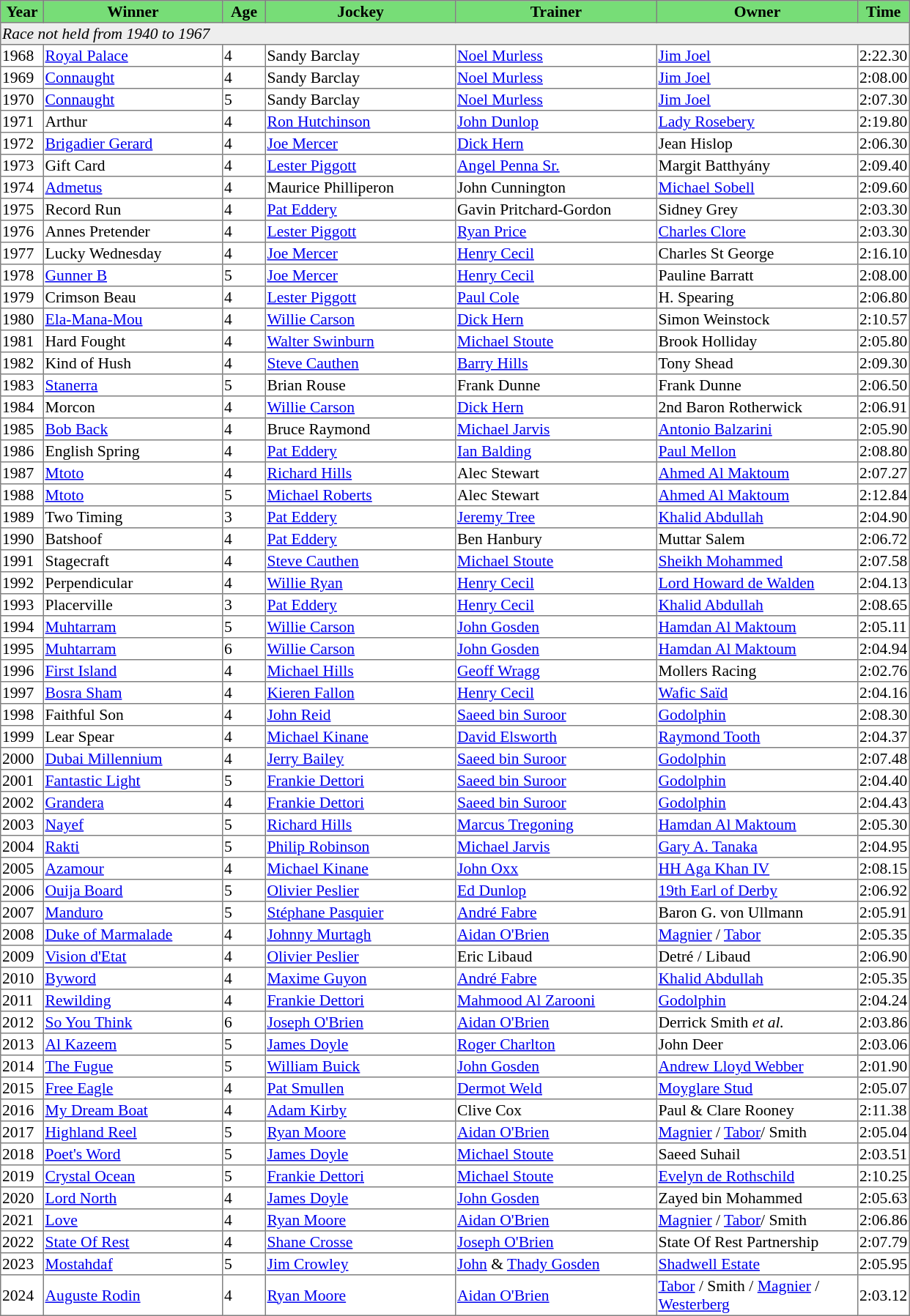<table class = "sortable" | border="1" style="border-collapse: collapse; font-size:90%">
<tr bgcolor="#77dd77" align="center">
<th width="36px"><strong>Year</strong><br></th>
<th width="160px"><strong>Winner</strong><br></th>
<th width="36px"><strong>Age</strong><br></th>
<th width="170px"><strong>Jockey</strong><br></th>
<th width="180px"><strong>Trainer</strong><br></th>
<th width="180px"><strong>Owner</strong><br></th>
<th><strong>Time</strong><br></th>
</tr>
<tr bgcolor="#eeeeee">
<td colspan="10" style="text-align:left;"><em>Race not held from 1940 to 1967</em></td>
</tr>
<tr>
<td>1968</td>
<td><a href='#'>Royal Palace</a></td>
<td>4</td>
<td>Sandy Barclay</td>
<td><a href='#'>Noel Murless</a></td>
<td><a href='#'>Jim Joel</a></td>
<td>2:22.30</td>
</tr>
<tr>
<td>1969</td>
<td><a href='#'>Connaught</a></td>
<td>4</td>
<td>Sandy Barclay</td>
<td><a href='#'>Noel Murless</a></td>
<td><a href='#'>Jim Joel</a></td>
<td>2:08.00</td>
</tr>
<tr>
<td>1970</td>
<td><a href='#'>Connaught</a></td>
<td>5</td>
<td>Sandy Barclay</td>
<td><a href='#'>Noel Murless</a></td>
<td><a href='#'>Jim Joel</a></td>
<td>2:07.30</td>
</tr>
<tr>
<td>1971</td>
<td>Arthur</td>
<td>4</td>
<td><a href='#'>Ron Hutchinson</a></td>
<td><a href='#'>John Dunlop</a></td>
<td><a href='#'>Lady Rosebery</a></td>
<td>2:19.80</td>
</tr>
<tr>
<td>1972</td>
<td><a href='#'>Brigadier Gerard</a></td>
<td>4</td>
<td><a href='#'>Joe Mercer</a></td>
<td><a href='#'>Dick Hern</a></td>
<td>Jean Hislop</td>
<td>2:06.30</td>
</tr>
<tr>
<td>1973</td>
<td>Gift Card</td>
<td>4</td>
<td><a href='#'>Lester Piggott</a></td>
<td><a href='#'>Angel Penna Sr.</a></td>
<td>Margit Batthyány</td>
<td>2:09.40</td>
</tr>
<tr>
<td>1974</td>
<td><a href='#'>Admetus</a></td>
<td>4</td>
<td>Maurice Philliperon</td>
<td>John Cunnington</td>
<td><a href='#'>Michael Sobell</a></td>
<td>2:09.60</td>
</tr>
<tr>
<td>1975</td>
<td>Record Run</td>
<td>4</td>
<td><a href='#'>Pat Eddery</a></td>
<td>Gavin Pritchard-Gordon</td>
<td>Sidney Grey</td>
<td>2:03.30</td>
</tr>
<tr>
<td>1976</td>
<td>Annes Pretender</td>
<td>4</td>
<td><a href='#'>Lester Piggott</a></td>
<td><a href='#'>Ryan Price</a></td>
<td><a href='#'>Charles Clore</a></td>
<td>2:03.30</td>
</tr>
<tr>
<td>1977</td>
<td>Lucky Wednesday</td>
<td>4</td>
<td><a href='#'>Joe Mercer</a></td>
<td><a href='#'>Henry Cecil</a></td>
<td>Charles St George</td>
<td>2:16.10</td>
</tr>
<tr>
<td>1978</td>
<td><a href='#'>Gunner B</a></td>
<td>5</td>
<td><a href='#'>Joe Mercer</a></td>
<td><a href='#'>Henry Cecil</a></td>
<td>Pauline Barratt</td>
<td>2:08.00</td>
</tr>
<tr>
<td>1979</td>
<td>Crimson Beau</td>
<td>4</td>
<td><a href='#'>Lester Piggott</a></td>
<td><a href='#'>Paul Cole</a></td>
<td>H. Spearing</td>
<td>2:06.80</td>
</tr>
<tr>
<td>1980</td>
<td><a href='#'>Ela-Mana-Mou</a></td>
<td>4</td>
<td><a href='#'>Willie Carson</a></td>
<td><a href='#'>Dick Hern</a></td>
<td>Simon Weinstock</td>
<td>2:10.57</td>
</tr>
<tr>
<td>1981</td>
<td>Hard Fought</td>
<td>4</td>
<td><a href='#'>Walter Swinburn</a></td>
<td><a href='#'>Michael Stoute</a></td>
<td>Brook Holliday</td>
<td>2:05.80</td>
</tr>
<tr>
<td>1982</td>
<td>Kind of Hush</td>
<td>4</td>
<td><a href='#'>Steve Cauthen</a></td>
<td><a href='#'>Barry Hills</a></td>
<td>Tony Shead</td>
<td>2:09.30</td>
</tr>
<tr>
<td>1983</td>
<td><a href='#'>Stanerra</a></td>
<td>5</td>
<td>Brian Rouse</td>
<td>Frank Dunne</td>
<td>Frank Dunne</td>
<td>2:06.50</td>
</tr>
<tr>
<td>1984</td>
<td>Morcon</td>
<td>4</td>
<td><a href='#'>Willie Carson</a></td>
<td><a href='#'>Dick Hern</a></td>
<td>2nd Baron Rotherwick</td>
<td>2:06.91</td>
</tr>
<tr>
<td>1985</td>
<td><a href='#'>Bob Back</a></td>
<td>4</td>
<td>Bruce Raymond</td>
<td><a href='#'>Michael Jarvis</a></td>
<td><a href='#'>Antonio Balzarini</a></td>
<td>2:05.90</td>
</tr>
<tr>
<td>1986</td>
<td>English Spring</td>
<td>4</td>
<td><a href='#'>Pat Eddery</a></td>
<td><a href='#'>Ian Balding</a></td>
<td><a href='#'>Paul Mellon</a></td>
<td>2:08.80</td>
</tr>
<tr>
<td>1987</td>
<td><a href='#'>Mtoto</a></td>
<td>4</td>
<td><a href='#'>Richard Hills</a></td>
<td>Alec Stewart</td>
<td><a href='#'>Ahmed Al Maktoum</a></td>
<td>2:07.27</td>
</tr>
<tr>
<td>1988</td>
<td><a href='#'>Mtoto</a></td>
<td>5</td>
<td><a href='#'>Michael Roberts</a></td>
<td>Alec Stewart</td>
<td><a href='#'>Ahmed Al Maktoum</a></td>
<td>2:12.84</td>
</tr>
<tr>
<td>1989</td>
<td>Two Timing</td>
<td>3</td>
<td><a href='#'>Pat Eddery</a></td>
<td><a href='#'>Jeremy Tree</a></td>
<td><a href='#'>Khalid Abdullah</a></td>
<td>2:04.90</td>
</tr>
<tr>
<td>1990</td>
<td>Batshoof</td>
<td>4</td>
<td><a href='#'>Pat Eddery</a></td>
<td>Ben Hanbury</td>
<td>Muttar Salem</td>
<td>2:06.72</td>
</tr>
<tr>
<td>1991</td>
<td>Stagecraft</td>
<td>4</td>
<td><a href='#'>Steve Cauthen</a></td>
<td><a href='#'>Michael Stoute</a></td>
<td><a href='#'>Sheikh Mohammed</a></td>
<td>2:07.58</td>
</tr>
<tr>
<td>1992</td>
<td>Perpendicular </td>
<td>4</td>
<td><a href='#'>Willie Ryan</a></td>
<td><a href='#'>Henry Cecil</a></td>
<td><a href='#'>Lord Howard de Walden</a></td>
<td>2:04.13</td>
</tr>
<tr>
<td>1993</td>
<td>Placerville</td>
<td>3</td>
<td><a href='#'>Pat Eddery</a></td>
<td><a href='#'>Henry Cecil</a></td>
<td><a href='#'>Khalid Abdullah</a></td>
<td>2:08.65</td>
</tr>
<tr>
<td>1994</td>
<td><a href='#'>Muhtarram</a></td>
<td>5</td>
<td><a href='#'>Willie Carson</a></td>
<td><a href='#'>John Gosden</a></td>
<td><a href='#'>Hamdan Al Maktoum</a></td>
<td>2:05.11</td>
</tr>
<tr>
<td>1995</td>
<td><a href='#'>Muhtarram</a></td>
<td>6</td>
<td><a href='#'>Willie Carson</a></td>
<td><a href='#'>John Gosden</a></td>
<td><a href='#'>Hamdan Al Maktoum</a></td>
<td>2:04.94</td>
</tr>
<tr>
<td>1996</td>
<td><a href='#'>First Island</a></td>
<td>4</td>
<td><a href='#'>Michael Hills</a></td>
<td><a href='#'>Geoff Wragg</a></td>
<td>Mollers Racing</td>
<td>2:02.76</td>
</tr>
<tr>
<td>1997</td>
<td><a href='#'>Bosra Sham</a></td>
<td>4</td>
<td><a href='#'>Kieren Fallon</a></td>
<td><a href='#'>Henry Cecil</a></td>
<td><a href='#'>Wafic Saïd</a></td>
<td>2:04.16</td>
</tr>
<tr>
<td>1998</td>
<td>Faithful Son</td>
<td>4</td>
<td><a href='#'>John Reid</a></td>
<td><a href='#'>Saeed bin Suroor</a></td>
<td><a href='#'>Godolphin</a></td>
<td>2:08.30</td>
</tr>
<tr>
<td>1999</td>
<td>Lear Spear</td>
<td>4</td>
<td><a href='#'>Michael Kinane</a></td>
<td><a href='#'>David Elsworth</a></td>
<td><a href='#'>Raymond Tooth</a></td>
<td>2:04.37</td>
</tr>
<tr>
<td>2000</td>
<td><a href='#'>Dubai Millennium</a></td>
<td>4</td>
<td><a href='#'>Jerry Bailey</a></td>
<td><a href='#'>Saeed bin Suroor</a></td>
<td><a href='#'>Godolphin</a></td>
<td>2:07.48</td>
</tr>
<tr>
<td>2001</td>
<td><a href='#'>Fantastic Light</a></td>
<td>5</td>
<td><a href='#'>Frankie Dettori</a></td>
<td><a href='#'>Saeed bin Suroor</a></td>
<td><a href='#'>Godolphin</a></td>
<td>2:04.40</td>
</tr>
<tr>
<td>2002</td>
<td><a href='#'>Grandera</a></td>
<td>4</td>
<td><a href='#'>Frankie Dettori</a></td>
<td><a href='#'>Saeed bin Suroor</a></td>
<td><a href='#'>Godolphin</a></td>
<td>2:04.43</td>
</tr>
<tr>
<td>2003</td>
<td><a href='#'>Nayef</a></td>
<td>5</td>
<td><a href='#'>Richard Hills</a></td>
<td><a href='#'>Marcus Tregoning</a></td>
<td><a href='#'>Hamdan Al Maktoum</a></td>
<td>2:05.30</td>
</tr>
<tr>
<td>2004</td>
<td><a href='#'>Rakti</a></td>
<td>5</td>
<td><a href='#'>Philip Robinson</a></td>
<td><a href='#'>Michael Jarvis</a></td>
<td><a href='#'>Gary A. Tanaka</a></td>
<td>2:04.95</td>
</tr>
<tr>
<td>2005</td>
<td><a href='#'>Azamour</a> </td>
<td>4</td>
<td><a href='#'>Michael Kinane</a></td>
<td><a href='#'>John Oxx</a></td>
<td><a href='#'>HH Aga Khan IV</a></td>
<td>2:08.15</td>
</tr>
<tr>
<td>2006</td>
<td><a href='#'>Ouija Board</a></td>
<td>5</td>
<td><a href='#'>Olivier Peslier</a></td>
<td><a href='#'>Ed Dunlop</a></td>
<td><a href='#'>19th Earl of Derby</a></td>
<td>2:06.92</td>
</tr>
<tr>
<td>2007</td>
<td><a href='#'>Manduro</a></td>
<td>5</td>
<td><a href='#'>Stéphane Pasquier</a></td>
<td><a href='#'>André Fabre</a></td>
<td>Baron G. von Ullmann </td>
<td>2:05.91</td>
</tr>
<tr>
<td>2008</td>
<td><a href='#'>Duke of Marmalade</a></td>
<td>4</td>
<td><a href='#'>Johnny Murtagh</a></td>
<td><a href='#'>Aidan O'Brien</a></td>
<td><a href='#'>Magnier</a> / <a href='#'>Tabor</a></td>
<td>2:05.35</td>
</tr>
<tr>
<td>2009</td>
<td><a href='#'>Vision d'Etat</a></td>
<td>4</td>
<td><a href='#'>Olivier Peslier</a></td>
<td>Eric Libaud</td>
<td>Detré / Libaud </td>
<td>2:06.90</td>
</tr>
<tr>
<td>2010</td>
<td><a href='#'>Byword</a></td>
<td>4</td>
<td><a href='#'>Maxime Guyon</a></td>
<td><a href='#'>André Fabre</a></td>
<td><a href='#'>Khalid Abdullah</a></td>
<td>2:05.35</td>
</tr>
<tr>
<td>2011</td>
<td><a href='#'>Rewilding</a></td>
<td>4</td>
<td><a href='#'>Frankie Dettori</a></td>
<td><a href='#'>Mahmood Al Zarooni</a></td>
<td><a href='#'>Godolphin</a></td>
<td>2:04.24</td>
</tr>
<tr>
<td>2012</td>
<td><a href='#'>So You Think</a></td>
<td>6</td>
<td><a href='#'>Joseph O'Brien</a></td>
<td><a href='#'>Aidan O'Brien</a></td>
<td>Derrick Smith <em>et al.</em> </td>
<td>2:03.86</td>
</tr>
<tr>
<td>2013</td>
<td><a href='#'>Al Kazeem</a></td>
<td>5</td>
<td><a href='#'>James Doyle</a></td>
<td><a href='#'>Roger Charlton</a></td>
<td>John Deer</td>
<td>2:03.06</td>
</tr>
<tr>
<td>2014</td>
<td><a href='#'>The Fugue</a></td>
<td>5</td>
<td><a href='#'>William Buick</a></td>
<td><a href='#'>John Gosden</a></td>
<td><a href='#'>Andrew Lloyd Webber</a></td>
<td>2:01.90</td>
</tr>
<tr>
<td>2015</td>
<td><a href='#'>Free Eagle</a></td>
<td>4</td>
<td><a href='#'>Pat Smullen</a></td>
<td><a href='#'>Dermot Weld</a></td>
<td><a href='#'>Moyglare Stud</a></td>
<td>2:05.07</td>
</tr>
<tr>
<td>2016</td>
<td><a href='#'>My Dream Boat</a></td>
<td>4</td>
<td><a href='#'>Adam Kirby</a></td>
<td>Clive Cox</td>
<td>Paul & Clare Rooney</td>
<td>2:11.38</td>
</tr>
<tr>
<td>2017</td>
<td><a href='#'>Highland Reel</a></td>
<td>5</td>
<td><a href='#'>Ryan Moore</a></td>
<td><a href='#'>Aidan O'Brien</a></td>
<td><a href='#'>Magnier</a> / <a href='#'>Tabor</a>/ Smith</td>
<td>2:05.04</td>
</tr>
<tr>
<td>2018</td>
<td><a href='#'>Poet's Word</a></td>
<td>5</td>
<td><a href='#'>James Doyle</a></td>
<td><a href='#'>Michael Stoute</a></td>
<td>Saeed Suhail</td>
<td>2:03.51</td>
</tr>
<tr>
<td>2019</td>
<td><a href='#'>Crystal Ocean</a></td>
<td>5</td>
<td><a href='#'>Frankie Dettori</a></td>
<td><a href='#'>Michael Stoute</a></td>
<td><a href='#'>Evelyn de Rothschild</a></td>
<td>2:10.25</td>
</tr>
<tr>
<td>2020</td>
<td><a href='#'>Lord North</a></td>
<td>4</td>
<td><a href='#'>James Doyle</a></td>
<td><a href='#'>John Gosden</a></td>
<td>Zayed bin Mohammed</td>
<td>2:05.63</td>
</tr>
<tr>
<td>2021</td>
<td><a href='#'>Love</a></td>
<td>4</td>
<td><a href='#'>Ryan Moore</a></td>
<td><a href='#'>Aidan O'Brien</a></td>
<td><a href='#'>Magnier</a> / <a href='#'>Tabor</a>/ Smith</td>
<td>2:06.86</td>
</tr>
<tr>
<td>2022</td>
<td><a href='#'>State Of Rest</a></td>
<td>4</td>
<td><a href='#'>Shane Crosse</a></td>
<td><a href='#'>Joseph O'Brien</a></td>
<td>State Of Rest Partnership</td>
<td>2:07.79</td>
</tr>
<tr>
<td>2023</td>
<td><a href='#'>Mostahdaf</a></td>
<td>5</td>
<td><a href='#'>Jim Crowley</a></td>
<td><a href='#'>John</a> & <a href='#'>Thady Gosden</a></td>
<td><a href='#'>Shadwell Estate</a></td>
<td>2:05.95</td>
</tr>
<tr>
<td>2024</td>
<td><a href='#'>Auguste Rodin</a></td>
<td>4</td>
<td><a href='#'>Ryan Moore</a></td>
<td><a href='#'>Aidan O'Brien</a></td>
<td><a href='#'>Tabor</a> / Smith  / <a href='#'>Magnier</a> / <a href='#'>Westerberg</a></td>
<td>2:03.12</td>
</tr>
</table>
